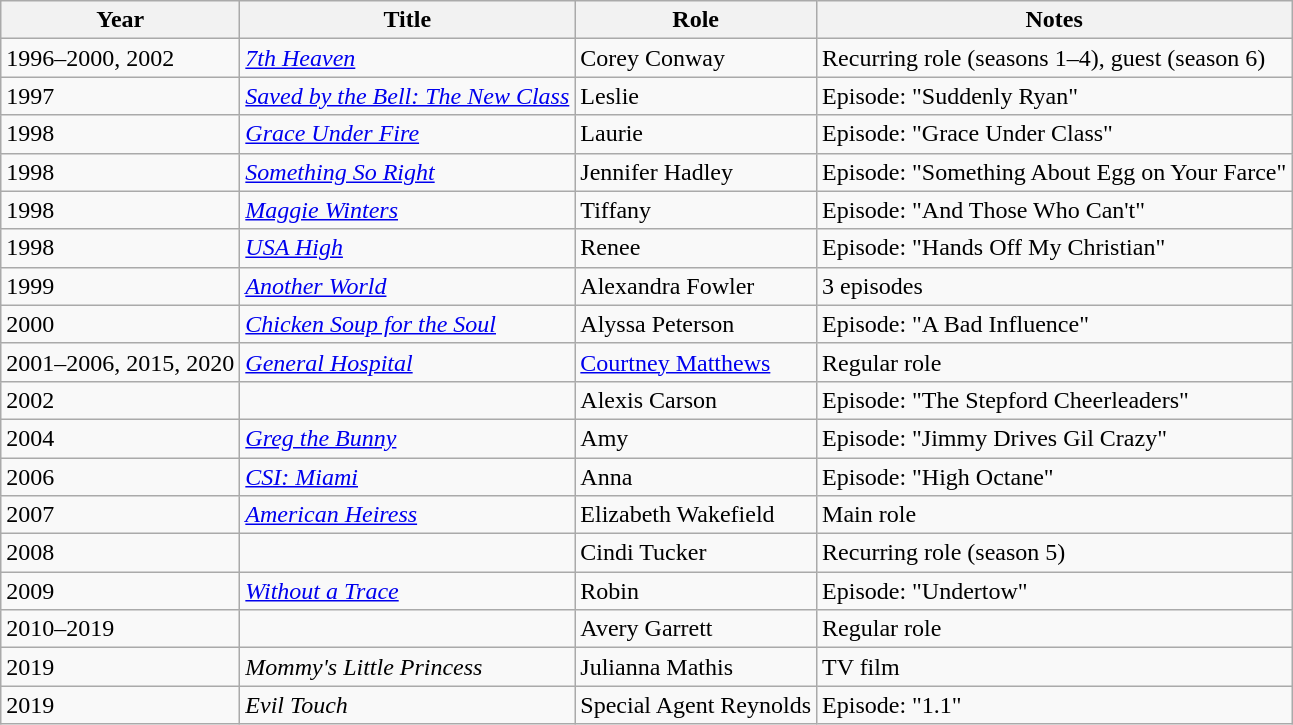<table class="wikitable sortable">
<tr>
<th>Year</th>
<th>Title</th>
<th>Role</th>
<th class="unsortable">Notes</th>
</tr>
<tr>
<td>1996–2000, 2002</td>
<td><em><a href='#'>7th Heaven</a></em></td>
<td>Corey Conway</td>
<td>Recurring role (seasons 1–4), guest (season 6)</td>
</tr>
<tr>
<td>1997</td>
<td><em><a href='#'>Saved by the Bell: The New Class</a></em></td>
<td>Leslie</td>
<td>Episode: "Suddenly Ryan"</td>
</tr>
<tr>
<td>1998</td>
<td><em><a href='#'>Grace Under Fire</a></em></td>
<td>Laurie</td>
<td>Episode: "Grace Under Class"</td>
</tr>
<tr>
<td>1998</td>
<td><em><a href='#'>Something So Right</a></em></td>
<td>Jennifer Hadley</td>
<td>Episode: "Something About Egg on Your Farce"</td>
</tr>
<tr>
<td>1998</td>
<td><em><a href='#'>Maggie Winters</a></em></td>
<td>Tiffany</td>
<td>Episode: "And Those Who Can't"</td>
</tr>
<tr>
<td>1998</td>
<td><em><a href='#'>USA High</a></em></td>
<td>Renee</td>
<td>Episode: "Hands Off My Christian"</td>
</tr>
<tr>
<td>1999</td>
<td><em><a href='#'>Another World</a></em></td>
<td>Alexandra Fowler</td>
<td>3 episodes</td>
</tr>
<tr>
<td>2000</td>
<td><em><a href='#'>Chicken Soup for the Soul</a></em></td>
<td>Alyssa Peterson</td>
<td>Episode: "A Bad Influence"</td>
</tr>
<tr>
<td>2001–2006, 2015, 2020</td>
<td><em><a href='#'>General Hospital</a></em></td>
<td><a href='#'>Courtney Matthews</a></td>
<td>Regular role</td>
</tr>
<tr>
<td>2002</td>
<td><em></em></td>
<td>Alexis Carson</td>
<td>Episode: "The Stepford Cheerleaders"</td>
</tr>
<tr>
<td>2004</td>
<td><em><a href='#'>Greg the Bunny</a></em></td>
<td>Amy</td>
<td>Episode: "Jimmy Drives Gil Crazy"</td>
</tr>
<tr>
<td>2006</td>
<td><em><a href='#'>CSI: Miami</a></em></td>
<td>Anna</td>
<td>Episode: "High Octane"</td>
</tr>
<tr>
<td>2007</td>
<td><em><a href='#'>American Heiress</a></em></td>
<td>Elizabeth Wakefield</td>
<td>Main role</td>
</tr>
<tr>
<td>2008</td>
<td><em></em></td>
<td>Cindi Tucker</td>
<td>Recurring role (season 5)</td>
</tr>
<tr>
<td>2009</td>
<td><em><a href='#'>Without a Trace</a></em></td>
<td>Robin</td>
<td>Episode: "Undertow"</td>
</tr>
<tr>
<td>2010–2019</td>
<td><em></em></td>
<td>Avery Garrett</td>
<td>Regular role</td>
</tr>
<tr>
<td>2019</td>
<td><em>Mommy's Little Princess</em></td>
<td>Julianna Mathis</td>
<td>TV film</td>
</tr>
<tr>
<td>2019</td>
<td><em>Evil Touch</em></td>
<td>Special Agent Reynolds</td>
<td>Episode: "1.1"</td>
</tr>
</table>
